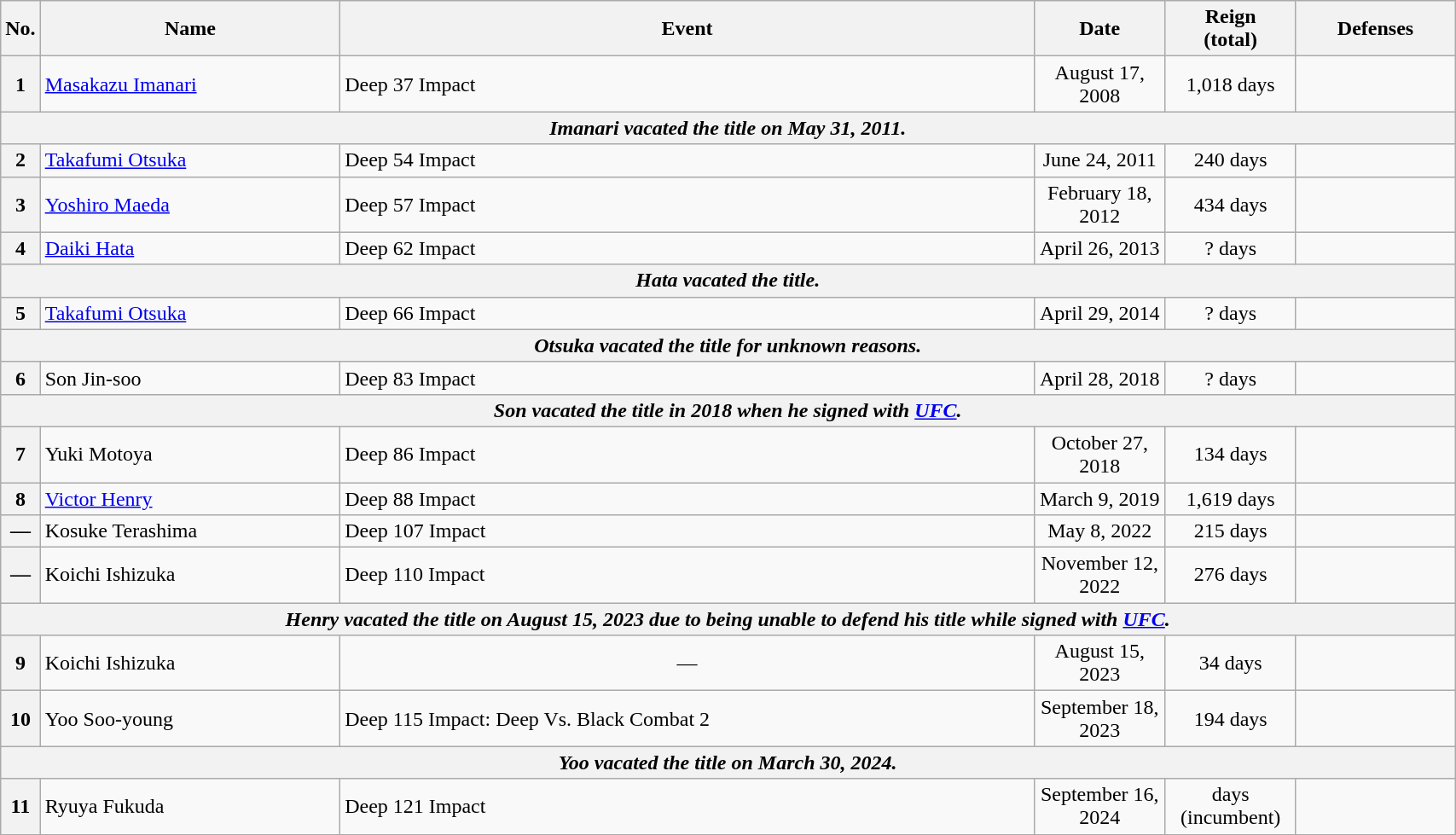<table class="wikitable" style="width:90%;">
<tr>
<th style="width:2%;">No.</th>
<th>Name</th>
<th>Event</th>
<th style="width:9%;">Date</th>
<th style="width:9%;">Reign<br>(total)</th>
<th>Defenses</th>
</tr>
<tr>
<th>1</th>
<td> <a href='#'>Masakazu Imanari</a><br></td>
<td>Deep 37 Impact<br></td>
<td align=center>August 17, 2008</td>
<td align=center>1,018 days</td>
<td><br></td>
</tr>
<tr>
<th colspan=6 align=center><em>Imanari vacated the title on May 31, 2011.</em></th>
</tr>
<tr>
<th>2</th>
<td> <a href='#'>Takafumi Otsuka</a><br></td>
<td>Deep 54 Impact<br></td>
<td align=center>June 24, 2011</td>
<td align=center>240 days</td>
<td></td>
</tr>
<tr>
<th>3</th>
<td> <a href='#'>Yoshiro Maeda</a></td>
<td>Deep 57 Impact<br></td>
<td align=center>February 18, 2012</td>
<td align=center>434 days</td>
<td><br></td>
</tr>
<tr>
<th>4</th>
<td> <a href='#'>Daiki Hata</a></td>
<td>Deep 62 Impact<br></td>
<td align=center>April 26, 2013</td>
<td align=center>? days</td>
<td></td>
</tr>
<tr>
<th colspan=6 align=center><em>Hata vacated the title.</em></th>
</tr>
<tr>
<th>5</th>
<td> <a href='#'>Takafumi Otsuka</a> <br></td>
<td>Deep 66 Impact<br></td>
<td align=center>April 29, 2014</td>
<td align=center>? days</td>
<td><br></td>
</tr>
<tr>
<th colspan=6 align=center><em>Otsuka vacated the title for unknown reasons.</em></th>
</tr>
<tr>
<th>6</th>
<td> Son Jin-soo<br></td>
<td>Deep 83 Impact<br></td>
<td align=center>April 28, 2018</td>
<td align=center>? days</td>
<td></td>
</tr>
<tr>
<th colspan=6 align=center><em>Son vacated the title in 2018 when he signed with <a href='#'>UFC</a>.</em></th>
</tr>
<tr>
<th>7</th>
<td> Yuki Motoya<br></td>
<td>Deep 86 Impact<br></td>
<td align=center>October 27, 2018</td>
<td align=center>134 days</td>
<td></td>
</tr>
<tr>
<th>8</th>
<td> <a href='#'>Victor Henry</a></td>
<td>Deep 88 Impact<br></td>
<td align=center>March 9, 2019</td>
<td align=center>1,619 days</td>
<td></td>
</tr>
<tr>
<th>—</th>
<td> Kosuke Terashima<br></td>
<td>Deep 107 Impact<br></td>
<td align=center>May 8, 2022</td>
<td align=center>215 days</td>
</tr>
<tr>
<th>—</th>
<td> Koichi Ishizuka<br></td>
<td>Deep 110 Impact<br></td>
<td align=center>November 12, 2022</td>
<td align=center>276 days</td>
<td></td>
</tr>
<tr>
<th colspan=6 align=center><em>Henry vacated the title on August 15, 2023 due to being unable to defend his title while signed with <a href='#'>UFC</a>.</em></th>
</tr>
<tr>
<th>9</th>
<td> Koichi Ishizuka<br></td>
<td align=center>—</td>
<td align=center>August 15, 2023</td>
<td align=center>34 days<br></td>
<td></td>
</tr>
<tr>
<th>10</th>
<td> Yoo Soo-young</td>
<td>Deep 115 Impact: Deep Vs. Black Combat 2<br></td>
<td align=center>September 18, 2023</td>
<td align=center>194 days</td>
<td></td>
</tr>
<tr>
<th colspan=6 align=center><em>Yoo vacated the title on March 30, 2024.</em></th>
</tr>
<tr>
<th>11</th>
<td> Ryuya Fukuda<br></td>
<td>Deep 121 Impact<br></td>
<td align=center>September 16, 2024</td>
<td align=center> days<br>(incumbent)</td>
<td><br></td>
</tr>
<tr>
</tr>
</table>
